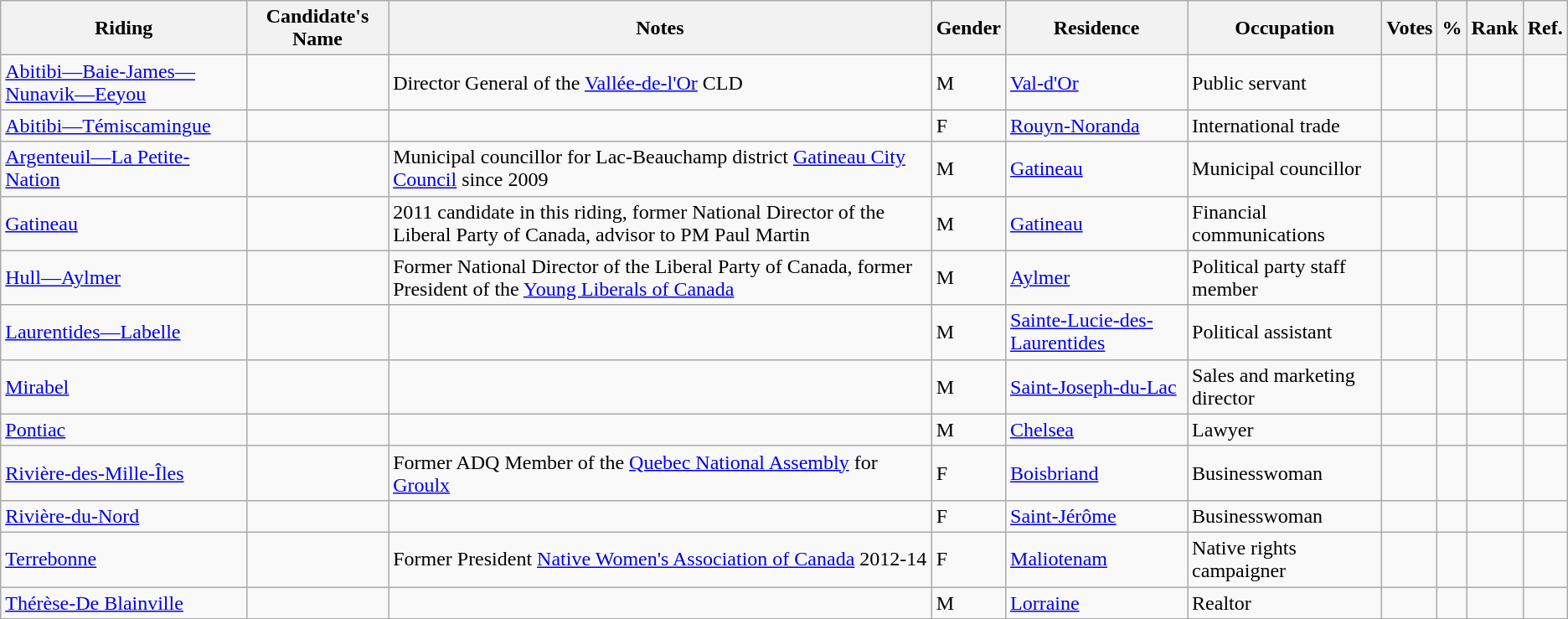<table class="wikitable sortable">
<tr>
<th>Riding</th>
<th>Candidate's Name</th>
<th>Notes</th>
<th>Gender</th>
<th>Residence</th>
<th>Occupation</th>
<th>Votes</th>
<th>%</th>
<th>Rank</th>
<th>Ref.</th>
</tr>
<tr>
<td><a href='#'>Abitibi—Baie-James—Nunavik—Eeyou</a></td>
<td></td>
<td>Director General of the <a href='#'>Vallée-de-l'Or</a> CLD</td>
<td>M</td>
<td><a href='#'>Val-d'Or</a></td>
<td>Public servant</td>
<td></td>
<td></td>
<td></td>
<td></td>
</tr>
<tr>
<td><a href='#'>Abitibi—Témiscamingue</a></td>
<td></td>
<td></td>
<td>F</td>
<td><a href='#'>Rouyn-Noranda</a></td>
<td>International trade</td>
<td></td>
<td></td>
<td></td>
<td></td>
</tr>
<tr>
<td><a href='#'>Argenteuil—La Petite-Nation</a></td>
<td></td>
<td>Municipal councillor for Lac-Beauchamp district <a href='#'>Gatineau City Council</a> since 2009</td>
<td>M</td>
<td><a href='#'>Gatineau</a></td>
<td>Municipal councillor</td>
<td></td>
<td></td>
<td></td>
<td></td>
</tr>
<tr>
<td><a href='#'>Gatineau</a></td>
<td></td>
<td>2011 candidate in this riding, former National Director of the Liberal Party of Canada, advisor to PM Paul Martin</td>
<td>M</td>
<td><a href='#'>Gatineau</a></td>
<td>Financial communications</td>
<td></td>
<td></td>
<td></td>
<td></td>
</tr>
<tr>
<td><a href='#'>Hull—Aylmer</a></td>
<td></td>
<td>Former National Director of the Liberal Party of Canada, former President of the <a href='#'>Young Liberals of Canada</a></td>
<td>M</td>
<td><a href='#'>Aylmer</a></td>
<td>Political party staff member</td>
<td></td>
<td></td>
<td></td>
<td></td>
</tr>
<tr>
<td><a href='#'>Laurentides—Labelle</a></td>
<td></td>
<td></td>
<td>M</td>
<td><a href='#'>Sainte-Lucie-des-Laurentides</a></td>
<td>Political assistant</td>
<td></td>
<td></td>
<td></td>
<td></td>
</tr>
<tr>
<td><a href='#'>Mirabel</a></td>
<td></td>
<td></td>
<td>M</td>
<td><a href='#'>Saint-Joseph-du-Lac</a></td>
<td>Sales and marketing director</td>
<td></td>
<td></td>
<td></td>
<td></td>
</tr>
<tr>
<td><a href='#'>Pontiac</a></td>
<td></td>
<td></td>
<td>M</td>
<td><a href='#'>Chelsea</a></td>
<td>Lawyer</td>
<td></td>
<td></td>
<td></td>
<td></td>
</tr>
<tr>
<td><a href='#'>Rivière-des-Mille-Îles</a></td>
<td></td>
<td>Former ADQ Member of the <a href='#'>Quebec National Assembly</a> for <a href='#'>Groulx</a></td>
<td>F</td>
<td><a href='#'>Boisbriand</a></td>
<td>Businesswoman</td>
<td></td>
<td></td>
<td></td>
<td></td>
</tr>
<tr>
<td><a href='#'>Rivière-du-Nord</a></td>
<td></td>
<td></td>
<td>F</td>
<td><a href='#'>Saint-Jérôme</a></td>
<td>Businesswoman</td>
<td></td>
<td></td>
<td></td>
<td></td>
</tr>
<tr>
<td><a href='#'>Terrebonne</a></td>
<td></td>
<td>Former President <a href='#'>Native Women's Association of Canada</a> 2012-14</td>
<td>F</td>
<td><a href='#'>Maliotenam</a></td>
<td>Native rights campaigner</td>
<td></td>
<td></td>
<td></td>
<td></td>
</tr>
<tr>
<td><a href='#'>Thérèse-De Blainville</a></td>
<td></td>
<td></td>
<td>M</td>
<td><a href='#'>Lorraine</a></td>
<td>Realtor</td>
<td></td>
<td></td>
<td></td>
<td></td>
</tr>
</table>
